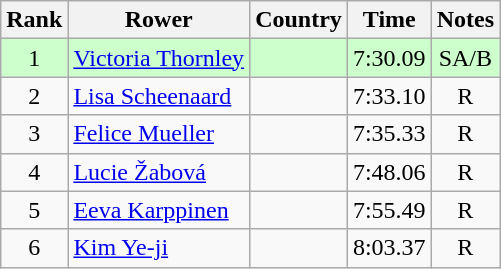<table class="wikitable" style="text-align:center">
<tr>
<th>Rank</th>
<th>Rower</th>
<th>Country</th>
<th>Time</th>
<th>Notes</th>
</tr>
<tr bgcolor=ccffcc>
<td>1</td>
<td align="left"><a href='#'>Victoria Thornley</a></td>
<td align="left"></td>
<td>7:30.09</td>
<td>SA/B</td>
</tr>
<tr>
<td>2</td>
<td align="left"><a href='#'>Lisa Scheenaard</a></td>
<td align="left"></td>
<td>7:33.10</td>
<td>R</td>
</tr>
<tr>
<td>3</td>
<td align="left"><a href='#'>Felice Mueller</a></td>
<td align="left"></td>
<td>7:35.33</td>
<td>R</td>
</tr>
<tr>
<td>4</td>
<td align="left"><a href='#'>Lucie Žabová</a></td>
<td align="left"></td>
<td>7:48.06</td>
<td>R</td>
</tr>
<tr>
<td>5</td>
<td align="left"><a href='#'>Eeva Karppinen</a></td>
<td align="left"></td>
<td>7:55.49</td>
<td>R</td>
</tr>
<tr>
<td>6</td>
<td align="left"><a href='#'>Kim Ye-ji</a></td>
<td align="left"></td>
<td>8:03.37</td>
<td>R</td>
</tr>
</table>
